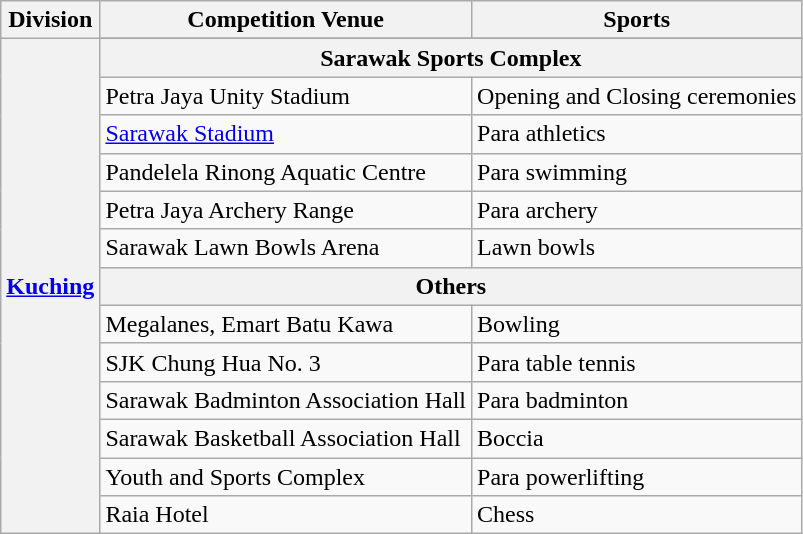<table class="wikitable">
<tr>
<th>Division</th>
<th>Competition Venue</th>
<th>Sports</th>
</tr>
<tr>
<th rowspan=14; align=left><a href='#'>Kuching</a></th>
</tr>
<tr>
<th colspan=2; align=left>Sarawak Sports Complex</th>
</tr>
<tr>
<td>Petra Jaya Unity Stadium</td>
<td>Opening and Closing ceremonies</td>
</tr>
<tr>
<td><a href='#'>Sarawak Stadium</a></td>
<td>Para athletics</td>
</tr>
<tr>
<td>Pandelela Rinong Aquatic Centre</td>
<td>Para swimming</td>
</tr>
<tr>
<td>Petra Jaya Archery Range</td>
<td>Para archery</td>
</tr>
<tr>
<td>Sarawak Lawn Bowls Arena</td>
<td>Lawn bowls</td>
</tr>
<tr>
<th colspan=2; align=left>Others</th>
</tr>
<tr>
<td>Megalanes, Emart Batu Kawa</td>
<td>Bowling</td>
</tr>
<tr>
<td>SJK Chung Hua No. 3</td>
<td>Para table tennis</td>
</tr>
<tr>
<td>Sarawak Badminton Association Hall</td>
<td>Para badminton</td>
</tr>
<tr>
<td>Sarawak Basketball Association Hall</td>
<td>Boccia</td>
</tr>
<tr>
<td>Youth and Sports Complex</td>
<td>Para powerlifting</td>
</tr>
<tr>
<td>Raia Hotel</td>
<td>Chess</td>
</tr>
</table>
